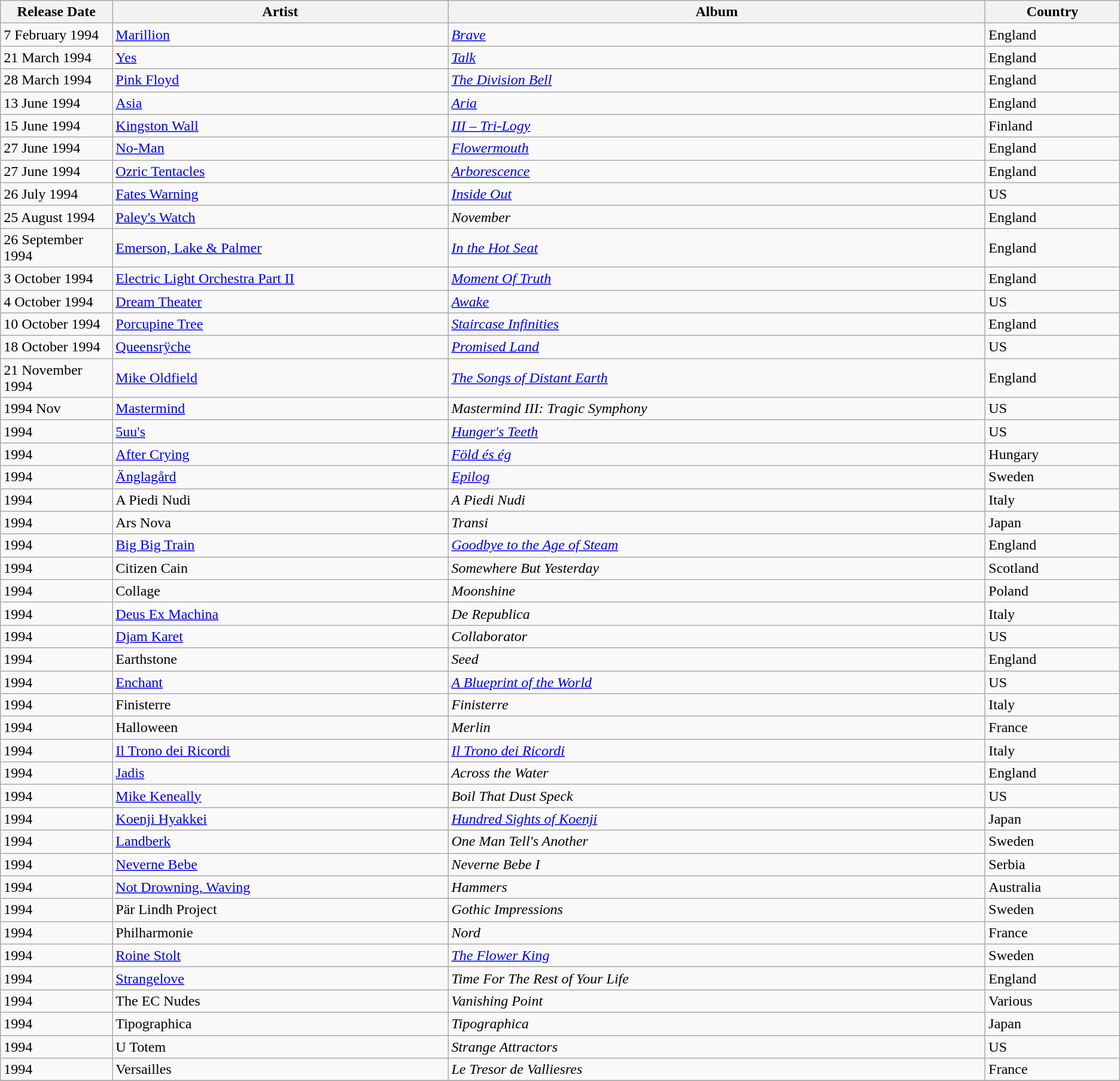<table class="wikitable">
<tr>
<th align=center width="10%">Release Date</th>
<th align=center width="30%">Artist</th>
<th align=center width="48%">Album</th>
<th align=center width="12%">Country</th>
</tr>
<tr>
<td>7 February 1994</td>
<td><a href='#'>Marillion</a></td>
<td><em><a href='#'>Brave</a></em></td>
<td>England</td>
</tr>
<tr>
<td>21 March 1994</td>
<td><a href='#'>Yes</a></td>
<td><em><a href='#'>Talk</a></em></td>
<td>England</td>
</tr>
<tr>
<td>28 March 1994</td>
<td><a href='#'>Pink Floyd</a></td>
<td><em><a href='#'>The Division Bell</a></em></td>
<td>England</td>
</tr>
<tr>
<td>13 June 1994</td>
<td><a href='#'>Asia</a></td>
<td><em><a href='#'>Aria</a></em></td>
<td>England</td>
</tr>
<tr>
<td>15 June 1994</td>
<td><a href='#'>Kingston Wall</a></td>
<td><em><a href='#'>III – Tri-Logy</a></em></td>
<td>Finland</td>
</tr>
<tr>
<td>27 June 1994</td>
<td><a href='#'>No-Man</a></td>
<td><em><a href='#'>Flowermouth</a></em></td>
<td>England</td>
</tr>
<tr>
<td>27 June 1994</td>
<td><a href='#'>Ozric Tentacles</a></td>
<td><em><a href='#'>Arborescence</a></em></td>
<td>England</td>
</tr>
<tr>
<td>26 July 1994</td>
<td><a href='#'>Fates Warning</a></td>
<td><em><a href='#'>Inside Out</a></em></td>
<td>US</td>
</tr>
<tr>
<td>25 August 1994</td>
<td><a href='#'>Paley's Watch</a></td>
<td><em>November</em></td>
<td>England</td>
</tr>
<tr>
<td>26 September 1994</td>
<td><a href='#'>Emerson, Lake & Palmer</a></td>
<td><em><a href='#'>In the Hot Seat</a></em></td>
<td>England</td>
</tr>
<tr>
<td>3 October 1994</td>
<td><a href='#'>Electric Light Orchestra Part II</a></td>
<td><em><a href='#'>Moment Of Truth</a></em></td>
<td>England</td>
</tr>
<tr>
<td>4 October 1994</td>
<td><a href='#'>Dream Theater</a></td>
<td><em><a href='#'>Awake</a></em></td>
<td>US</td>
</tr>
<tr>
<td>10 October 1994</td>
<td><a href='#'>Porcupine Tree</a></td>
<td><em><a href='#'>Staircase Infinities</a></em></td>
<td>England</td>
</tr>
<tr>
<td>18 October 1994</td>
<td><a href='#'>Queensrÿche</a></td>
<td><em><a href='#'>Promised Land</a></em></td>
<td>US</td>
</tr>
<tr>
<td>21 November 1994</td>
<td><a href='#'>Mike Oldfield</a></td>
<td><em><a href='#'>The Songs of Distant Earth</a></em></td>
<td>England</td>
</tr>
<tr>
<td>1994 Nov</td>
<td><a href='#'>Mastermind</a></td>
<td><em>Mastermind III: Tragic Symphony</em></td>
<td>US</td>
</tr>
<tr>
<td>1994</td>
<td><a href='#'>5uu's</a></td>
<td><em><a href='#'>Hunger's Teeth</a></em></td>
<td>US</td>
</tr>
<tr>
<td>1994</td>
<td><a href='#'>After Crying</a></td>
<td><em><a href='#'>Föld és ég</a></em></td>
<td>Hungary</td>
</tr>
<tr>
<td>1994</td>
<td><a href='#'>Änglagård</a></td>
<td><em><a href='#'>Epilog</a></em></td>
<td>Sweden</td>
</tr>
<tr>
<td>1994</td>
<td>A Piedi Nudi</td>
<td><em>A Piedi Nudi</em></td>
<td>Italy</td>
</tr>
<tr>
<td>1994</td>
<td>Ars Nova</td>
<td><em>Transi</em></td>
<td>Japan</td>
</tr>
<tr>
<td>1994</td>
<td><a href='#'>Big Big Train</a></td>
<td><em><a href='#'>Goodbye to the Age of Steam</a></em></td>
<td>England</td>
</tr>
<tr>
<td>1994</td>
<td>Citizen Cain</td>
<td><em>Somewhere But Yesterday</em></td>
<td>Scotland</td>
</tr>
<tr>
<td>1994</td>
<td>Collage</td>
<td><em>Moonshine</em></td>
<td>Poland</td>
</tr>
<tr>
<td>1994</td>
<td><a href='#'>Deus Ex Machina</a></td>
<td><em>De Republica</em></td>
<td>Italy</td>
</tr>
<tr>
<td>1994</td>
<td><a href='#'>Djam Karet</a></td>
<td><em>Collaborator</em></td>
<td>US</td>
</tr>
<tr>
<td>1994</td>
<td>Earthstone</td>
<td><em>Seed</em></td>
<td>England</td>
</tr>
<tr>
<td>1994</td>
<td><a href='#'>Enchant</a></td>
<td><em><a href='#'>A Blueprint of the World</a></em></td>
<td>US</td>
</tr>
<tr>
<td>1994</td>
<td>Finisterre</td>
<td><em>Finisterre</em></td>
<td>Italy</td>
</tr>
<tr>
<td>1994</td>
<td>Halloween</td>
<td><em>Merlin</em></td>
<td>France</td>
</tr>
<tr>
<td>1994</td>
<td><a href='#'>Il Trono dei Ricordi</a></td>
<td><em><a href='#'>Il Trono dei Ricordi</a></em></td>
<td>Italy</td>
</tr>
<tr>
<td>1994</td>
<td><a href='#'>Jadis</a></td>
<td><em>Across the Water</em></td>
<td>England</td>
</tr>
<tr>
<td>1994</td>
<td><a href='#'>Mike Keneally</a></td>
<td><em>Boil That Dust Speck</em></td>
<td>US</td>
</tr>
<tr>
<td>1994</td>
<td><a href='#'>Koenji Hyakkei</a></td>
<td><em><a href='#'>Hundred Sights of Koenji</a></em></td>
<td>Japan</td>
</tr>
<tr>
<td>1994</td>
<td><a href='#'>Landberk</a></td>
<td><em>One Man Tell's Another</em></td>
<td>Sweden</td>
</tr>
<tr>
<td>1994</td>
<td><a href='#'>Neverne Bebe</a></td>
<td><em>Neverne Bebe I</em></td>
<td>Serbia</td>
</tr>
<tr>
<td>1994</td>
<td><a href='#'>Not Drowning, Waving</a></td>
<td><em>Hammers</em></td>
<td>Australia</td>
</tr>
<tr>
<td>1994</td>
<td>Pär Lindh Project</td>
<td><em>Gothic Impressions</em></td>
<td>Sweden</td>
</tr>
<tr>
<td>1994</td>
<td>Philharmonie</td>
<td><em>Nord</em></td>
<td>France</td>
</tr>
<tr>
<td>1994</td>
<td><a href='#'>Roine Stolt</a></td>
<td><em><a href='#'>The Flower King</a></em></td>
<td>Sweden</td>
</tr>
<tr>
<td>1994</td>
<td><a href='#'>Strangelove</a></td>
<td><em>Time For The Rest of Your Life</em></td>
<td>England</td>
</tr>
<tr>
<td>1994</td>
<td>The EC Nudes</td>
<td><em>Vanishing Point</em></td>
<td>Various</td>
</tr>
<tr>
<td>1994</td>
<td>Tipographica</td>
<td><em>Tipographica</em></td>
<td>Japan</td>
</tr>
<tr>
<td>1994</td>
<td>U Totem</td>
<td><em>Strange Attractors</em></td>
<td>US</td>
</tr>
<tr>
<td>1994</td>
<td>Versailles</td>
<td><em>Le Tresor de Valliesres</em></td>
<td>France</td>
</tr>
<tr>
</tr>
</table>
